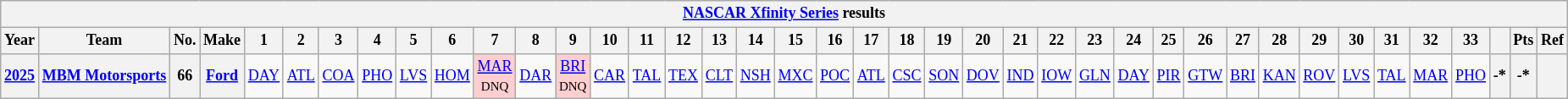<table class="wikitable" style="text-align:center; font-size:75%">
<tr>
<th colspan=42><a href='#'>NASCAR Xfinity Series</a> results</th>
</tr>
<tr>
<th>Year</th>
<th>Team</th>
<th>No.</th>
<th>Make</th>
<th>1</th>
<th>2</th>
<th>3</th>
<th>4</th>
<th>5</th>
<th>6</th>
<th>7</th>
<th>8</th>
<th>9</th>
<th>10</th>
<th>11</th>
<th>12</th>
<th>13</th>
<th>14</th>
<th>15</th>
<th>16</th>
<th>17</th>
<th>18</th>
<th>19</th>
<th>20</th>
<th>21</th>
<th>22</th>
<th>23</th>
<th>24</th>
<th>25</th>
<th>26</th>
<th>27</th>
<th>28</th>
<th>29</th>
<th>30</th>
<th>31</th>
<th>32</th>
<th>33</th>
<th></th>
<th>Pts</th>
<th>Ref</th>
</tr>
<tr>
<th><a href='#'>2025</a></th>
<th><a href='#'>MBM Motorsports</a></th>
<th>66</th>
<th><a href='#'>Ford</a></th>
<td><a href='#'>DAY</a></td>
<td><a href='#'>ATL</a></td>
<td><a href='#'>COA</a></td>
<td><a href='#'>PHO</a></td>
<td><a href='#'>LVS</a></td>
<td><a href='#'>HOM</a></td>
<td style="background:#FFCFCF;"><a href='#'>MAR</a><br><small>DNQ</small></td>
<td><a href='#'>DAR</a></td>
<td style="background:#FFCFCF;"><a href='#'>BRI</a><br><small>DNQ</small></td>
<td><a href='#'>CAR</a></td>
<td><a href='#'>TAL</a></td>
<td><a href='#'>TEX</a></td>
<td><a href='#'>CLT</a></td>
<td><a href='#'>NSH</a></td>
<td><a href='#'>MXC</a></td>
<td><a href='#'>POC</a></td>
<td><a href='#'>ATL</a></td>
<td><a href='#'>CSC</a></td>
<td><a href='#'>SON</a></td>
<td><a href='#'>DOV</a></td>
<td><a href='#'>IND</a></td>
<td><a href='#'>IOW</a></td>
<td><a href='#'>GLN</a></td>
<td><a href='#'>DAY</a></td>
<td><a href='#'>PIR</a></td>
<td><a href='#'>GTW</a></td>
<td><a href='#'>BRI</a></td>
<td><a href='#'>KAN</a></td>
<td><a href='#'>ROV</a></td>
<td><a href='#'>LVS</a></td>
<td><a href='#'>TAL</a></td>
<td><a href='#'>MAR</a></td>
<td><a href='#'>PHO</a></td>
<th>-*</th>
<th>-*</th>
<th></th>
</tr>
</table>
